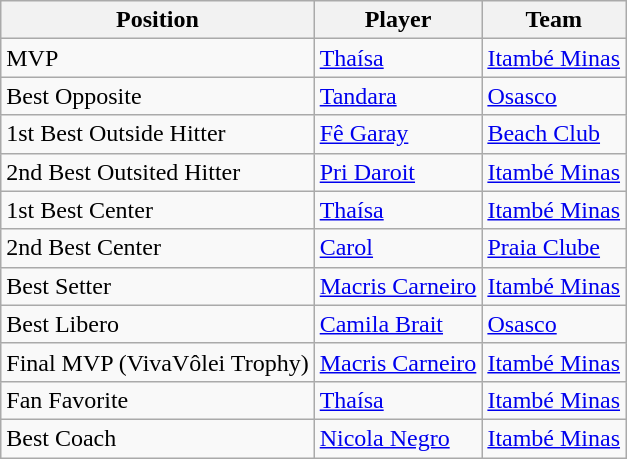<table class="wikitable">
<tr>
<th>Position</th>
<th>Player</th>
<th>Team</th>
</tr>
<tr>
<td>MVP</td>
<td> <a href='#'>Thaísa</a></td>
<td> <a href='#'>Itambé Minas</a></td>
</tr>
<tr>
<td>Best Opposite</td>
<td> <a href='#'>Tandara</a></td>
<td> <a href='#'>Osasco</a></td>
</tr>
<tr>
<td>1st Best Outside Hitter</td>
<td> <a href='#'>Fê Garay</a></td>
<td> <a href='#'>Beach Club</a></td>
</tr>
<tr>
<td>2nd Best Outsited Hitter</td>
<td> <a href='#'>Pri Daroit</a></td>
<td> <a href='#'>Itambé Minas</a></td>
</tr>
<tr>
<td>1st Best Center</td>
<td> <a href='#'>Thaísa</a></td>
<td> <a href='#'>Itambé Minas</a></td>
</tr>
<tr>
<td>2nd Best Center</td>
<td> <a href='#'>Carol</a></td>
<td> <a href='#'>Praia Clube</a></td>
</tr>
<tr>
<td>Best Setter</td>
<td> <a href='#'>Macris Carneiro</a></td>
<td> <a href='#'>Itambé Minas</a></td>
</tr>
<tr>
<td>Best Libero</td>
<td> <a href='#'>Camila Brait</a></td>
<td> <a href='#'>Osasco</a></td>
</tr>
<tr>
<td>Final MVP (VivaVôlei Trophy)</td>
<td> <a href='#'>Macris Carneiro</a></td>
<td> <a href='#'>Itambé Minas</a></td>
</tr>
<tr>
<td>Fan Favorite</td>
<td> <a href='#'>Thaísa</a></td>
<td> <a href='#'>Itambé Minas</a></td>
</tr>
<tr>
<td>Best Coach</td>
<td> <a href='#'>Nicola Negro</a></td>
<td> <a href='#'>Itambé Minas</a></td>
</tr>
</table>
